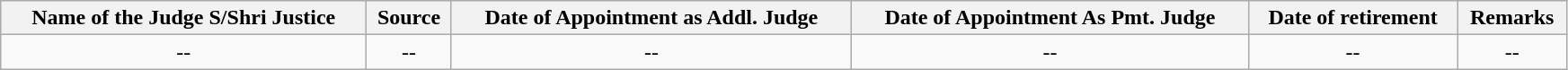<table class="wikitable static-row-numbers static-row-header" style="text-align:center" width="92%">
<tr>
<th>Name of the Judge S/Shri Justice</th>
<th>Source</th>
<th>Date of Appointment as Addl. Judge</th>
<th>Date of Appointment As Pmt. Judge</th>
<th>Date of retirement</th>
<th>Remarks</th>
</tr>
<tr>
<td>--</td>
<td>--</td>
<td>--</td>
<td>--</td>
<td>--</td>
<td>--</td>
</tr>
</table>
